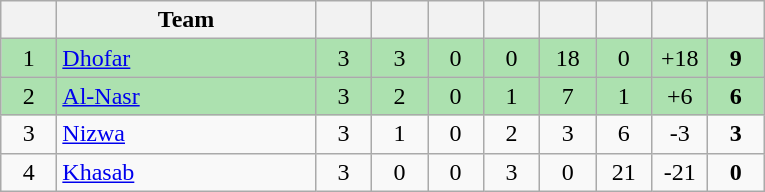<table class="wikitable" style="text-align: center;">
<tr>
<th width=30></th>
<th width=165>Team</th>
<th width=30></th>
<th width=30></th>
<th width=30></th>
<th width=30></th>
<th width=30></th>
<th width=30></th>
<th width=30></th>
<th width=30></th>
</tr>
<tr bgcolor=#ACE1AF>
<td>1</td>
<td align=left><a href='#'>Dhofar</a></td>
<td>3</td>
<td>3</td>
<td>0</td>
<td>0</td>
<td>18</td>
<td>0</td>
<td>+18</td>
<td><strong>9</strong></td>
</tr>
<tr bgcolor=#ACE1AF>
<td>2</td>
<td align=left><a href='#'>Al-Nasr</a></td>
<td>3</td>
<td>2</td>
<td>0</td>
<td>1</td>
<td>7</td>
<td>1</td>
<td>+6</td>
<td><strong>6</strong></td>
</tr>
<tr>
<td>3</td>
<td align=left><a href='#'>Nizwa</a></td>
<td>3</td>
<td>1</td>
<td>0</td>
<td>2</td>
<td>3</td>
<td>6</td>
<td>-3</td>
<td><strong>3</strong></td>
</tr>
<tr>
<td>4</td>
<td align=left><a href='#'>Khasab</a></td>
<td>3</td>
<td>0</td>
<td>0</td>
<td>3</td>
<td>0</td>
<td>21</td>
<td>-21</td>
<td><strong>0</strong></td>
</tr>
</table>
